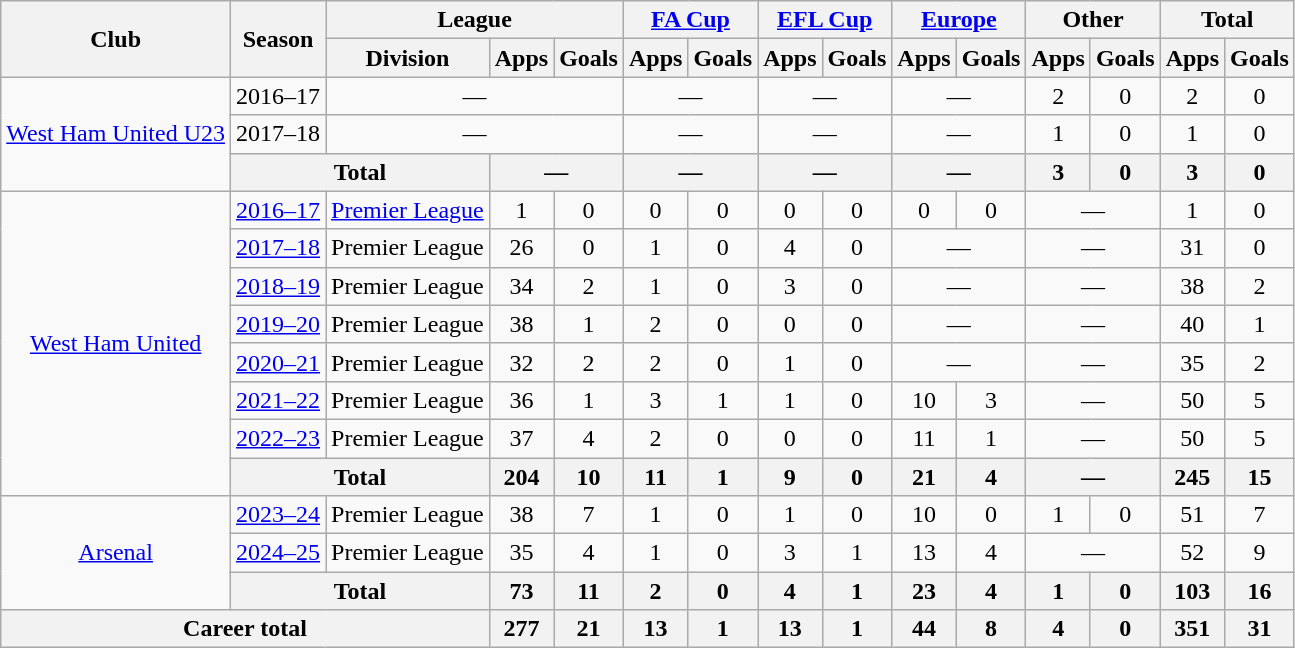<table class="wikitable" style="text-align: center;">
<tr>
<th rowspan="2">Club</th>
<th rowspan="2">Season</th>
<th colspan="3">League</th>
<th colspan="2"><a href='#'>FA Cup</a></th>
<th colspan="2"><a href='#'>EFL Cup</a></th>
<th colspan="2"><a href='#'>Europe</a></th>
<th colspan="2">Other</th>
<th colspan="2">Total</th>
</tr>
<tr>
<th>Division</th>
<th>Apps</th>
<th>Goals</th>
<th>Apps</th>
<th>Goals</th>
<th>Apps</th>
<th>Goals</th>
<th>Apps</th>
<th>Goals</th>
<th>Apps</th>
<th>Goals</th>
<th>Apps</th>
<th>Goals</th>
</tr>
<tr>
<td rowspan="3"><a href='#'>West Ham United U23</a></td>
<td>2016–17</td>
<td colspan="3">—</td>
<td colspan="2">—</td>
<td colspan="2">—</td>
<td colspan="2">—</td>
<td>2</td>
<td>0</td>
<td>2</td>
<td>0</td>
</tr>
<tr>
<td>2017–18</td>
<td colspan="3">—</td>
<td colspan="2">—</td>
<td colspan="2">—</td>
<td colspan="2">—</td>
<td>1</td>
<td>0</td>
<td>1</td>
<td>0</td>
</tr>
<tr>
<th colspan="2">Total</th>
<th colspan="2">—</th>
<th colspan="2">—</th>
<th colspan="2">—</th>
<th colspan="2">—</th>
<th>3</th>
<th>0</th>
<th>3</th>
<th>0</th>
</tr>
<tr>
<td rowspan="8"><a href='#'>West Ham United</a></td>
<td><a href='#'>2016–17</a></td>
<td><a href='#'>Premier League</a></td>
<td>1</td>
<td>0</td>
<td>0</td>
<td>0</td>
<td>0</td>
<td>0</td>
<td>0</td>
<td>0</td>
<td colspan="2">—</td>
<td>1</td>
<td>0</td>
</tr>
<tr>
<td><a href='#'>2017–18</a></td>
<td>Premier League</td>
<td>26</td>
<td>0</td>
<td>1</td>
<td>0</td>
<td>4</td>
<td>0</td>
<td colspan="2">—</td>
<td colspan="2">—</td>
<td>31</td>
<td>0</td>
</tr>
<tr>
<td><a href='#'>2018–19</a></td>
<td>Premier League</td>
<td>34</td>
<td>2</td>
<td>1</td>
<td>0</td>
<td>3</td>
<td>0</td>
<td colspan="2">—</td>
<td colspan="2">—</td>
<td>38</td>
<td>2</td>
</tr>
<tr>
<td><a href='#'>2019–20</a></td>
<td>Premier League</td>
<td>38</td>
<td>1</td>
<td>2</td>
<td>0</td>
<td>0</td>
<td>0</td>
<td colspan="2">—</td>
<td colspan="2">—</td>
<td>40</td>
<td>1</td>
</tr>
<tr>
<td><a href='#'>2020–21</a></td>
<td>Premier League</td>
<td>32</td>
<td>2</td>
<td>2</td>
<td>0</td>
<td>1</td>
<td>0</td>
<td colspan="2">—</td>
<td colspan="2">—</td>
<td>35</td>
<td>2</td>
</tr>
<tr>
<td><a href='#'>2021–22</a></td>
<td>Premier League</td>
<td>36</td>
<td>1</td>
<td>3</td>
<td>1</td>
<td>1</td>
<td>0</td>
<td>10</td>
<td>3</td>
<td colspan="2">—</td>
<td>50</td>
<td>5</td>
</tr>
<tr>
<td><a href='#'>2022–23</a></td>
<td>Premier League</td>
<td>37</td>
<td>4</td>
<td>2</td>
<td>0</td>
<td>0</td>
<td>0</td>
<td>11</td>
<td>1</td>
<td colspan="2">—</td>
<td>50</td>
<td>5</td>
</tr>
<tr>
<th colspan="2">Total</th>
<th>204</th>
<th>10</th>
<th>11</th>
<th>1</th>
<th>9</th>
<th>0</th>
<th>21</th>
<th>4</th>
<th colspan="2">—</th>
<th>245</th>
<th>15</th>
</tr>
<tr>
<td rowspan="3"><a href='#'>Arsenal</a></td>
<td><a href='#'>2023–24</a></td>
<td>Premier League</td>
<td>38</td>
<td>7</td>
<td>1</td>
<td>0</td>
<td>1</td>
<td>0</td>
<td>10</td>
<td>0</td>
<td>1</td>
<td>0</td>
<td>51</td>
<td>7</td>
</tr>
<tr>
<td><a href='#'>2024–25</a></td>
<td>Premier League</td>
<td>35</td>
<td>4</td>
<td>1</td>
<td>0</td>
<td>3</td>
<td>1</td>
<td>13</td>
<td>4</td>
<td colspan="2">—</td>
<td>52</td>
<td>9</td>
</tr>
<tr>
<th colspan="2">Total</th>
<th>73</th>
<th>11</th>
<th>2</th>
<th>0</th>
<th>4</th>
<th>1</th>
<th>23</th>
<th>4</th>
<th>1</th>
<th>0</th>
<th>103</th>
<th>16</th>
</tr>
<tr>
<th colspan="3">Career total</th>
<th>277</th>
<th>21</th>
<th>13</th>
<th>1</th>
<th>13</th>
<th>1</th>
<th>44</th>
<th>8</th>
<th>4</th>
<th>0</th>
<th>351</th>
<th>31</th>
</tr>
</table>
